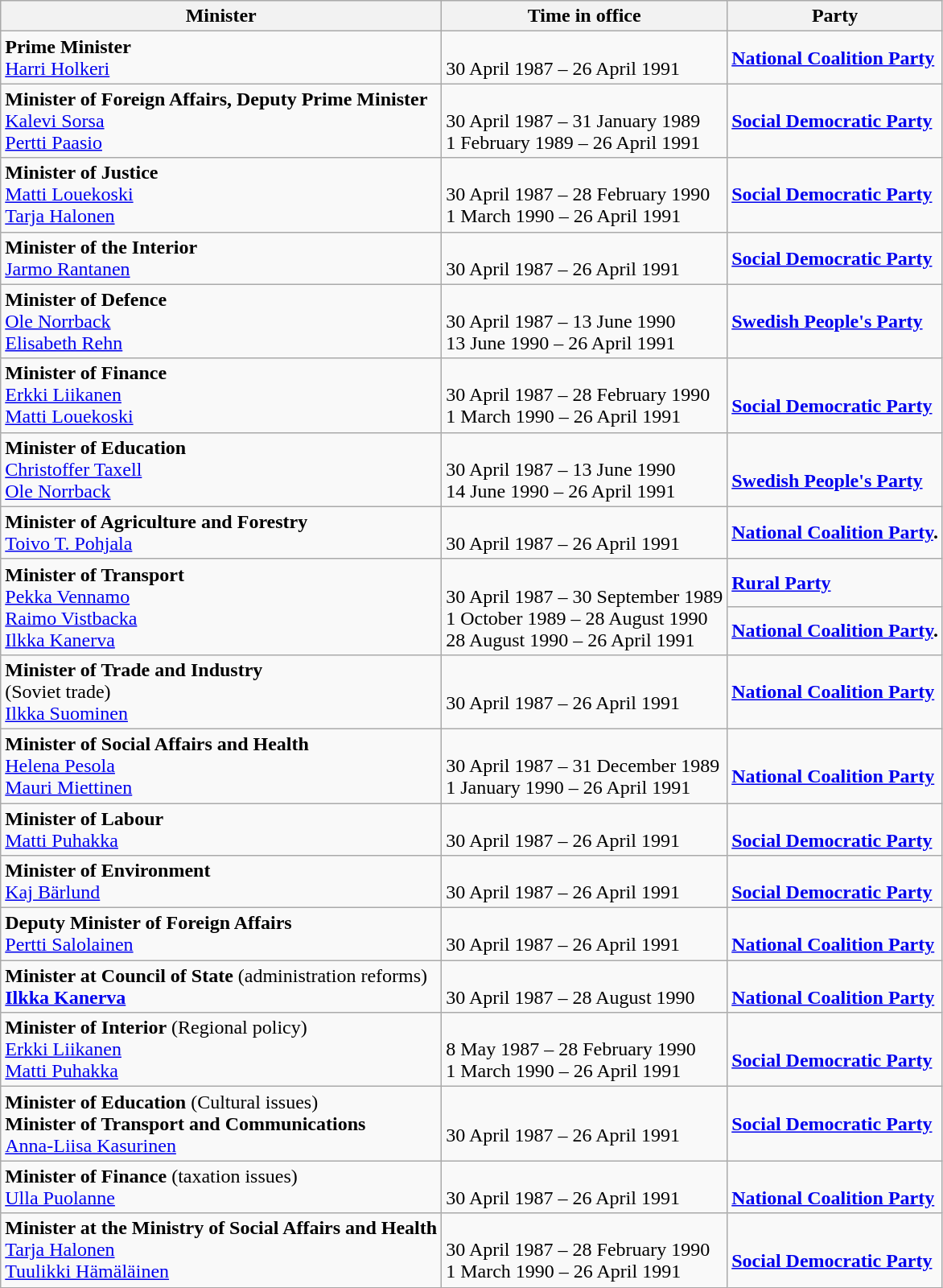<table class="wikitable">
<tr>
<th>Minister</th>
<th>Time in office</th>
<th>Party</th>
</tr>
<tr>
<td><strong>Prime Minister</strong> <br><a href='#'>Harri Holkeri</a></td>
<td><br>30 April 1987 – 26 April 1991</td>
<td><strong><a href='#'>National Coalition Party</a></strong></td>
</tr>
<tr>
<td><strong>Minister of Foreign Affairs, Deputy Prime Minister</strong><br><a href='#'>Kalevi Sorsa</a> <br><a href='#'>Pertti Paasio</a></td>
<td><br>30 April 1987 – 31 January 1989 <br>1 February 1989 – 26 April 1991</td>
<td><strong><a href='#'>Social Democratic Party</a></strong></td>
</tr>
<tr>
<td><strong>Minister of Justice</strong><br><a href='#'>Matti Louekoski</a><br><a href='#'>Tarja Halonen</a></td>
<td><br> 30 April 1987 – 28 February 1990 <br>1 March 1990 – 26 April 1991</td>
<td><strong><a href='#'>Social Democratic Party</a></strong></td>
</tr>
<tr>
<td><strong>Minister of the Interior</strong><br><a href='#'>Jarmo Rantanen</a></td>
<td><br>30 April 1987 – 26 April 1991</td>
<td><strong><a href='#'>Social Democratic Party</a></strong></td>
</tr>
<tr>
<td><strong>Minister of Defence </strong><br><a href='#'>Ole Norrback</a><br><a href='#'>Elisabeth Rehn</a></td>
<td><br>30 April 1987 – 13 June 1990 <br>13 June 1990 – 26 April 1991</td>
<td><strong><a href='#'>Swedish People's Party</a></strong></td>
</tr>
<tr>
<td><strong>Minister of Finance</strong><br><a href='#'>Erkki Liikanen</a> <br><a href='#'>Matti Louekoski</a></td>
<td><br>30 April 1987 – 28 February 1990 <br>1 March 1990 – 26 April 1991</td>
<td><br><strong><a href='#'>Social Democratic Party</a></strong></td>
</tr>
<tr>
<td><strong>Minister of Education</strong><br><a href='#'>Christoffer Taxell</a> <br><a href='#'>Ole Norrback</a></td>
<td><br>30 April 1987 – 13 June 1990 <br>14 June 1990 – 26 April 1991</td>
<td><br><strong><a href='#'>Swedish People's Party</a></strong></td>
</tr>
<tr>
<td><strong>Minister of Agriculture and Forestry</strong><br><a href='#'>Toivo T. Pohjala</a></td>
<td><br>30 April 1987 – 26 April 1991</td>
<td><strong><a href='#'>National Coalition Party</a>.</strong></td>
</tr>
<tr>
<td rowspan="2"><strong>Minister of Transport</strong><br><a href='#'>Pekka Vennamo</a> <br><a href='#'>Raimo Vistbacka</a> <br><a href='#'>Ilkka Kanerva</a></td>
<td rowspan="2"><br>30 April 1987 – 30 September 1989 <br>1 October 1989 – 28 August 1990 <br>28 August 1990 – 26 April 1991</td>
<td><strong><a href='#'>Rural Party</a></strong></td>
</tr>
<tr>
<td><strong><a href='#'>National Coalition Party</a>.</strong></td>
</tr>
<tr>
<td><strong>Minister of Trade and Industry</strong><br>(Soviet trade)<br><a href='#'>Ilkka Suominen</a></td>
<td><br>30 April 1987 – 26 April 1991</td>
<td><strong><a href='#'>National Coalition Party</a></strong></td>
</tr>
<tr>
<td><strong>Minister of Social Affairs and Health</strong><br><a href='#'>Helena Pesola</a> <br><a href='#'>Mauri Miettinen</a></td>
<td><br>30 April 1987 – 31 December 1989  <br>1 January 1990 – 26 April 1991</td>
<td><br><strong><a href='#'>National Coalition Party</a></strong></td>
</tr>
<tr>
<td><strong>Minister of Labour</strong><br><a href='#'>Matti Puhakka</a></td>
<td><br>30 April 1987 – 26 April 1991</td>
<td><br><strong><a href='#'>Social Democratic Party</a></strong></td>
</tr>
<tr>
<td><strong>Minister of Environment</strong><br><a href='#'>Kaj Bärlund</a></td>
<td><br>30 April 1987 – 26 April 1991</td>
<td><br><strong><a href='#'>Social Democratic Party</a></strong></td>
</tr>
<tr>
<td><strong>Deputy Minister of Foreign Affairs</strong><br><a href='#'>Pertti Salolainen</a></td>
<td><br>30 April 1987 – 26 April 1991</td>
<td><br><strong><a href='#'>National Coalition Party</a></strong></td>
</tr>
<tr>
<td><strong>Minister at Council of State</strong> (administration reforms)<strong> <br><a href='#'>Ilkka Kanerva</a> </strong></td>
<td><br>30 April 1987 – 28 August 1990</td>
<td><br><strong><a href='#'>National Coalition Party</a></strong></td>
</tr>
<tr>
<td><strong>Minister of Interior</strong> (Regional policy)<br><a href='#'>Erkki Liikanen</a> <br><a href='#'>Matti Puhakka</a></td>
<td><br>8 May 1987 – 28 February 1990 <br>1 March 1990 – 26 April 1991</td>
<td><br><strong><a href='#'>Social Democratic Party</a></strong></td>
</tr>
<tr>
<td><strong>Minister of Education</strong> (Cultural issues)<br><strong>Minister of Transport and Communications </strong><br><a href='#'>Anna-Liisa Kasurinen</a></td>
<td><br>30 April 1987 – 26 April 1991</td>
<td><strong><a href='#'>Social Democratic Party</a></strong></td>
</tr>
<tr>
<td><strong>Minister of Finance</strong> (taxation issues)<br><a href='#'>Ulla Puolanne</a></td>
<td><br>30 April 1987 – 26 April 1991</td>
<td><br><strong><a href='#'>National Coalition Party</a></strong></td>
</tr>
<tr>
<td><strong>Minister at the Ministry of Social Affairs and Health</strong><br><a href='#'>Tarja Halonen</a> <br><a href='#'>Tuulikki Hämäläinen</a></td>
<td><br>30 April 1987 – 28 February 1990 <br>1 March 1990 – 26 April 1991</td>
<td><br><strong><a href='#'>Social Democratic Party</a></strong></td>
</tr>
</table>
